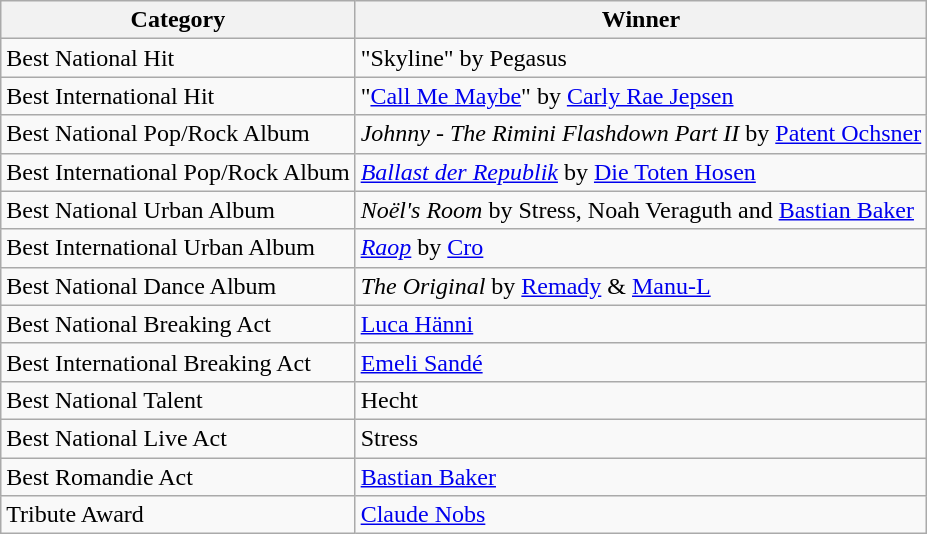<table class="wikitable zebra">
<tr>
<th>Category</th>
<th>Winner</th>
</tr>
<tr>
<td>Best National Hit</td>
<td>"Skyline" by Pegasus</td>
</tr>
<tr>
<td>Best International Hit</td>
<td>"<a href='#'>Call Me Maybe</a>" by <a href='#'>Carly Rae Jepsen</a></td>
</tr>
<tr>
<td>Best National Pop/Rock Album</td>
<td><em>Johnny - The Rimini Flashdown Part II</em> by <a href='#'>Patent Ochsner</a></td>
</tr>
<tr>
<td>Best International Pop/Rock Album</td>
<td><em><a href='#'>Ballast der Republik</a></em> by <a href='#'>Die Toten Hosen</a></td>
</tr>
<tr>
<td>Best National Urban Album</td>
<td><em>Noël's Room</em> by Stress, Noah Veraguth and <a href='#'>Bastian Baker</a></td>
</tr>
<tr>
<td>Best International Urban Album</td>
<td><em><a href='#'>Raop</a></em> by <a href='#'>Cro</a></td>
</tr>
<tr>
<td>Best National Dance Album</td>
<td><em>The Original</em> by <a href='#'>Remady</a> & <a href='#'>Manu-L</a></td>
</tr>
<tr>
<td>Best National Breaking Act</td>
<td><a href='#'>Luca Hänni</a></td>
</tr>
<tr>
<td>Best International Breaking Act</td>
<td><a href='#'>Emeli Sandé</a></td>
</tr>
<tr>
<td>Best National Talent</td>
<td>Hecht</td>
</tr>
<tr>
<td>Best National Live Act</td>
<td>Stress</td>
</tr>
<tr>
<td>Best Romandie Act</td>
<td><a href='#'>Bastian Baker</a></td>
</tr>
<tr>
<td>Tribute Award</td>
<td><a href='#'>Claude Nobs</a></td>
</tr>
</table>
